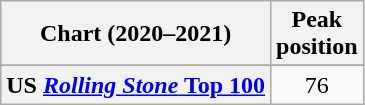<table class="wikitable sortable plainrowheaders" style="text-align:center;">
<tr>
<th>Chart (2020–2021)</th>
<th>Peak<br>position</th>
</tr>
<tr>
</tr>
<tr>
</tr>
<tr>
</tr>
<tr>
</tr>
<tr>
</tr>
<tr>
</tr>
<tr>
</tr>
<tr>
</tr>
<tr>
<th scope="row">US <a href='#'><em>Rolling Stone</em> Top 100</a></th>
<td>76</td>
</tr>
</table>
